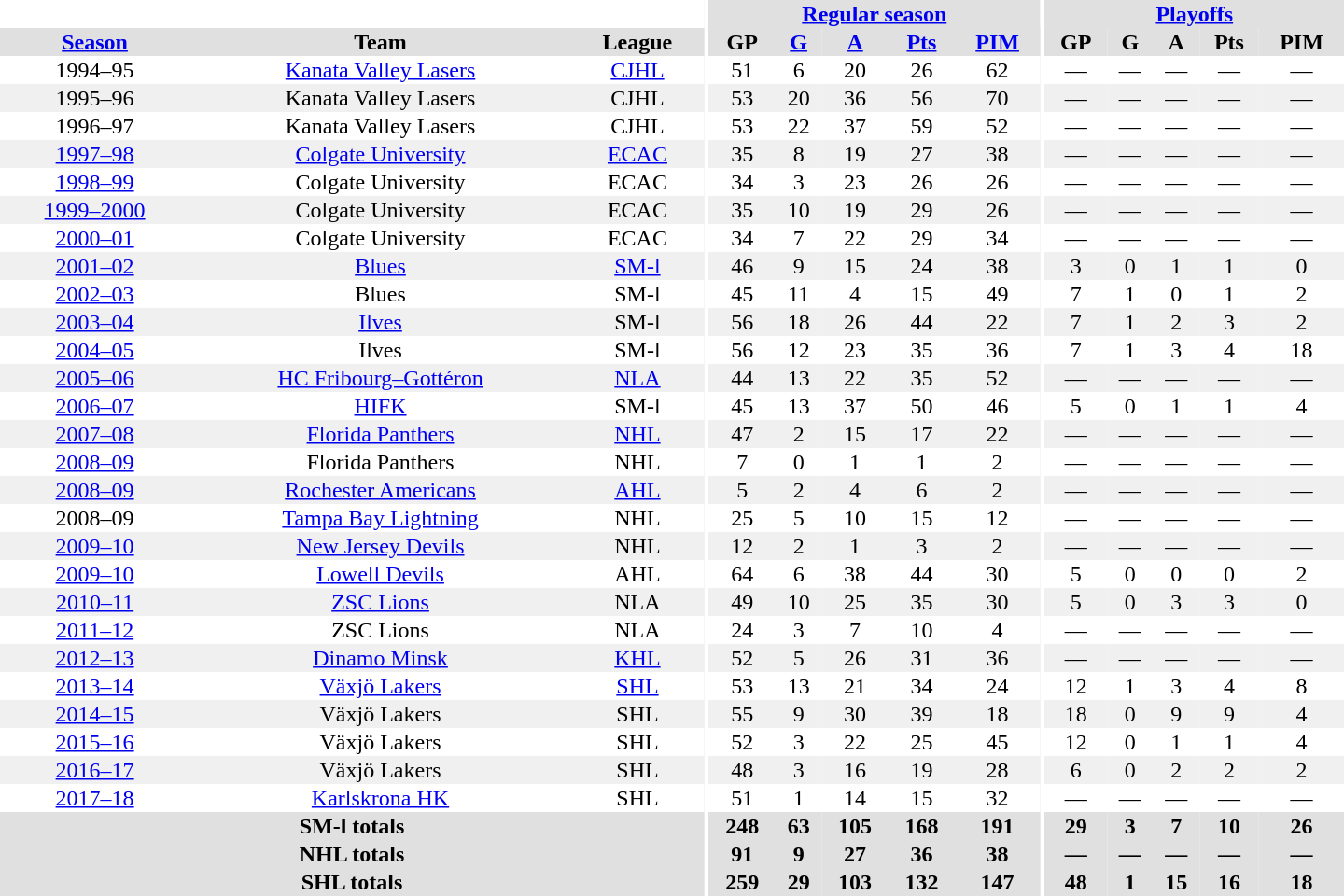<table border="0" cellpadding="1" cellspacing="0" style="text-align:center; width:60em">
<tr bgcolor="#e0e0e0">
<th colspan="3" bgcolor="#ffffff"></th>
<th rowspan="99" bgcolor="#ffffff"></th>
<th colspan="5"><a href='#'>Regular season</a></th>
<th rowspan="99" bgcolor="#ffffff"></th>
<th colspan="5"><a href='#'>Playoffs</a></th>
</tr>
<tr bgcolor="#e0e0e0">
<th><a href='#'>Season</a></th>
<th>Team</th>
<th>League</th>
<th>GP</th>
<th><a href='#'>G</a></th>
<th><a href='#'>A</a></th>
<th><a href='#'>Pts</a></th>
<th><a href='#'>PIM</a></th>
<th>GP</th>
<th>G</th>
<th>A</th>
<th>Pts</th>
<th>PIM</th>
</tr>
<tr>
<td>1994–95</td>
<td><a href='#'>Kanata Valley Lasers</a></td>
<td><a href='#'>CJHL</a></td>
<td>51</td>
<td>6</td>
<td>20</td>
<td>26</td>
<td>62</td>
<td>—</td>
<td>—</td>
<td>—</td>
<td>—</td>
<td>—</td>
</tr>
<tr bgcolor="#f0f0f0">
<td>1995–96</td>
<td>Kanata Valley Lasers</td>
<td>CJHL</td>
<td>53</td>
<td>20</td>
<td>36</td>
<td>56</td>
<td>70</td>
<td>—</td>
<td>—</td>
<td>—</td>
<td>—</td>
<td>—</td>
</tr>
<tr>
<td>1996–97</td>
<td>Kanata Valley Lasers</td>
<td>CJHL</td>
<td>53</td>
<td>22</td>
<td>37</td>
<td>59</td>
<td>52</td>
<td>—</td>
<td>—</td>
<td>—</td>
<td>—</td>
<td>—</td>
</tr>
<tr bgcolor="#f0f0f0">
<td><a href='#'>1997–98</a></td>
<td><a href='#'>Colgate University</a></td>
<td><a href='#'>ECAC</a></td>
<td>35</td>
<td>8</td>
<td>19</td>
<td>27</td>
<td>38</td>
<td>—</td>
<td>—</td>
<td>—</td>
<td>—</td>
<td>—</td>
</tr>
<tr>
<td><a href='#'>1998–99</a></td>
<td>Colgate University</td>
<td>ECAC</td>
<td>34</td>
<td>3</td>
<td>23</td>
<td>26</td>
<td>26</td>
<td>—</td>
<td>—</td>
<td>—</td>
<td>—</td>
<td>—</td>
</tr>
<tr bgcolor="#f0f0f0">
<td><a href='#'>1999–2000</a></td>
<td>Colgate University</td>
<td>ECAC</td>
<td>35</td>
<td>10</td>
<td>19</td>
<td>29</td>
<td>26</td>
<td>—</td>
<td>—</td>
<td>—</td>
<td>—</td>
<td>—</td>
</tr>
<tr>
<td><a href='#'>2000–01</a></td>
<td>Colgate University</td>
<td>ECAC</td>
<td>34</td>
<td>7</td>
<td>22</td>
<td>29</td>
<td>34</td>
<td>—</td>
<td>—</td>
<td>—</td>
<td>—</td>
<td>—</td>
</tr>
<tr bgcolor="#f0f0f0">
<td><a href='#'>2001–02</a></td>
<td><a href='#'>Blues</a></td>
<td><a href='#'>SM-l</a></td>
<td>46</td>
<td>9</td>
<td>15</td>
<td>24</td>
<td>38</td>
<td>3</td>
<td>0</td>
<td>1</td>
<td>1</td>
<td>0</td>
</tr>
<tr>
<td><a href='#'>2002–03</a></td>
<td>Blues</td>
<td>SM-l</td>
<td>45</td>
<td>11</td>
<td>4</td>
<td>15</td>
<td>49</td>
<td>7</td>
<td>1</td>
<td>0</td>
<td>1</td>
<td>2</td>
</tr>
<tr bgcolor="#f0f0f0">
<td><a href='#'>2003–04</a></td>
<td><a href='#'>Ilves</a></td>
<td>SM-l</td>
<td>56</td>
<td>18</td>
<td>26</td>
<td>44</td>
<td>22</td>
<td>7</td>
<td>1</td>
<td>2</td>
<td>3</td>
<td>2</td>
</tr>
<tr>
<td><a href='#'>2004–05</a></td>
<td>Ilves</td>
<td>SM-l</td>
<td>56</td>
<td>12</td>
<td>23</td>
<td>35</td>
<td>36</td>
<td>7</td>
<td>1</td>
<td>3</td>
<td>4</td>
<td>18</td>
</tr>
<tr bgcolor="#f0f0f0">
<td><a href='#'>2005–06</a></td>
<td><a href='#'>HC Fribourg–Gottéron</a></td>
<td><a href='#'>NLA</a></td>
<td>44</td>
<td>13</td>
<td>22</td>
<td>35</td>
<td>52</td>
<td>—</td>
<td>—</td>
<td>—</td>
<td>—</td>
<td>—</td>
</tr>
<tr>
<td><a href='#'>2006–07</a></td>
<td><a href='#'>HIFK</a></td>
<td>SM-l</td>
<td>45</td>
<td>13</td>
<td>37</td>
<td>50</td>
<td>46</td>
<td>5</td>
<td>0</td>
<td>1</td>
<td>1</td>
<td>4</td>
</tr>
<tr bgcolor="#f0f0f0">
<td><a href='#'>2007–08</a></td>
<td><a href='#'>Florida Panthers</a></td>
<td><a href='#'>NHL</a></td>
<td>47</td>
<td>2</td>
<td>15</td>
<td>17</td>
<td>22</td>
<td>—</td>
<td>—</td>
<td>—</td>
<td>—</td>
<td>—</td>
</tr>
<tr>
<td><a href='#'>2008–09</a></td>
<td>Florida Panthers</td>
<td>NHL</td>
<td>7</td>
<td>0</td>
<td>1</td>
<td>1</td>
<td>2</td>
<td>—</td>
<td>—</td>
<td>—</td>
<td>—</td>
<td>—</td>
</tr>
<tr bgcolor="#f0f0f0">
<td><a href='#'>2008–09</a></td>
<td><a href='#'>Rochester Americans</a></td>
<td><a href='#'>AHL</a></td>
<td>5</td>
<td>2</td>
<td>4</td>
<td>6</td>
<td>2</td>
<td>—</td>
<td>—</td>
<td>—</td>
<td>—</td>
<td>—</td>
</tr>
<tr>
<td>2008–09</td>
<td><a href='#'>Tampa Bay Lightning</a></td>
<td>NHL</td>
<td>25</td>
<td>5</td>
<td>10</td>
<td>15</td>
<td>12</td>
<td>—</td>
<td>—</td>
<td>—</td>
<td>—</td>
<td>—</td>
</tr>
<tr bgcolor="#f0f0f0">
<td><a href='#'>2009–10</a></td>
<td><a href='#'>New Jersey Devils</a></td>
<td>NHL</td>
<td>12</td>
<td>2</td>
<td>1</td>
<td>3</td>
<td>2</td>
<td>—</td>
<td>—</td>
<td>—</td>
<td>—</td>
<td>—</td>
</tr>
<tr>
<td><a href='#'>2009–10</a></td>
<td><a href='#'>Lowell Devils</a></td>
<td>AHL</td>
<td>64</td>
<td>6</td>
<td>38</td>
<td>44</td>
<td>30</td>
<td>5</td>
<td>0</td>
<td>0</td>
<td>0</td>
<td>2</td>
</tr>
<tr bgcolor="#f0f0f0">
<td><a href='#'>2010–11</a></td>
<td><a href='#'>ZSC Lions</a></td>
<td>NLA</td>
<td>49</td>
<td>10</td>
<td>25</td>
<td>35</td>
<td>30</td>
<td>5</td>
<td>0</td>
<td>3</td>
<td>3</td>
<td>0</td>
</tr>
<tr>
<td><a href='#'>2011–12</a></td>
<td>ZSC Lions</td>
<td>NLA</td>
<td>24</td>
<td>3</td>
<td>7</td>
<td>10</td>
<td>4</td>
<td>—</td>
<td>—</td>
<td>—</td>
<td>—</td>
<td>—</td>
</tr>
<tr bgcolor="#f0f0f0">
<td><a href='#'>2012–13</a></td>
<td><a href='#'>Dinamo Minsk</a></td>
<td><a href='#'>KHL</a></td>
<td>52</td>
<td>5</td>
<td>26</td>
<td>31</td>
<td>36</td>
<td>—</td>
<td>—</td>
<td>—</td>
<td>—</td>
<td>—</td>
</tr>
<tr>
<td><a href='#'>2013–14</a></td>
<td><a href='#'>Växjö Lakers</a></td>
<td><a href='#'>SHL</a></td>
<td>53</td>
<td>13</td>
<td>21</td>
<td>34</td>
<td>24</td>
<td>12</td>
<td>1</td>
<td>3</td>
<td>4</td>
<td>8</td>
</tr>
<tr bgcolor="#f0f0f0">
<td><a href='#'>2014–15</a></td>
<td>Växjö Lakers</td>
<td>SHL</td>
<td>55</td>
<td>9</td>
<td>30</td>
<td>39</td>
<td>18</td>
<td>18</td>
<td>0</td>
<td>9</td>
<td>9</td>
<td>4</td>
</tr>
<tr>
<td><a href='#'>2015–16</a></td>
<td>Växjö Lakers</td>
<td>SHL</td>
<td>52</td>
<td>3</td>
<td>22</td>
<td>25</td>
<td>45</td>
<td>12</td>
<td>0</td>
<td>1</td>
<td>1</td>
<td>4</td>
</tr>
<tr bgcolor="#f0f0f0">
<td><a href='#'>2016–17</a></td>
<td>Växjö Lakers</td>
<td>SHL</td>
<td>48</td>
<td>3</td>
<td>16</td>
<td>19</td>
<td>28</td>
<td>6</td>
<td>0</td>
<td>2</td>
<td>2</td>
<td>2</td>
</tr>
<tr>
<td><a href='#'>2017–18</a></td>
<td><a href='#'>Karlskrona HK</a></td>
<td>SHL</td>
<td>51</td>
<td>1</td>
<td>14</td>
<td>15</td>
<td>32</td>
<td>—</td>
<td>—</td>
<td>—</td>
<td>—</td>
<td>—</td>
</tr>
<tr bgcolor="#e0e0e0">
<th colspan="3">SM-l totals</th>
<th>248</th>
<th>63</th>
<th>105</th>
<th>168</th>
<th>191</th>
<th>29</th>
<th>3</th>
<th>7</th>
<th>10</th>
<th>26</th>
</tr>
<tr bgcolor="#e0e0e0">
<th colspan="3">NHL totals</th>
<th>91</th>
<th>9</th>
<th>27</th>
<th>36</th>
<th>38</th>
<th>—</th>
<th>—</th>
<th>—</th>
<th>—</th>
<th>—</th>
</tr>
<tr bgcolor="#e0e0e0">
<th colspan="3">SHL totals</th>
<th>259</th>
<th>29</th>
<th>103</th>
<th>132</th>
<th>147</th>
<th>48</th>
<th>1</th>
<th>15</th>
<th>16</th>
<th>18</th>
</tr>
</table>
